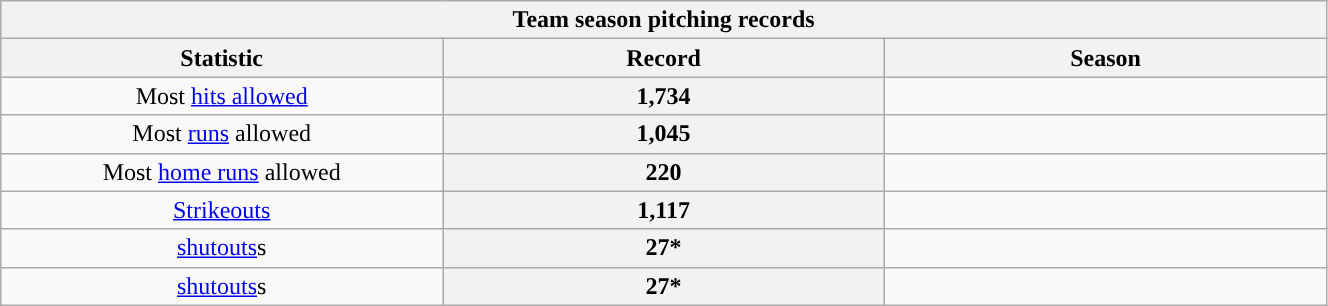<table class="wikitable" style="text-align:center" width="70%">
<tr>
<th colspan=3>Team season pitching records</th>
</tr>
<tr>
<th scope="col" width=20%>Statistic</th>
<th scope="col" class="unsortable" width=20%>Record</th>
<th scope="col" width=20%>Season</th>
</tr>
<tr>
<td>Most <a href='#'>hits allowed</a></td>
<th scope="row">1,734</th>
<td></td>
</tr>
<tr>
<td>Most <a href='#'>runs</a> allowed</td>
<th scope="row">1,045</th>
<td></td>
</tr>
<tr>
<td>Most <a href='#'>home runs</a> allowed</td>
<th scope="row">220</th>
<td></td>
</tr>
<tr>
<td><a href='#'>Strikeouts</a></td>
<th scope="row">1,117</th>
<td></td>
</tr>
<tr>
<td><a href='#'>shutouts</a>s</td>
<th scope="row">27*</th>
<td></td>
</tr>
<tr>
<td><a href='#'>shutouts</a>s</td>
<th scope="row">27*</th>
<td></td>
</tr>
</table>
